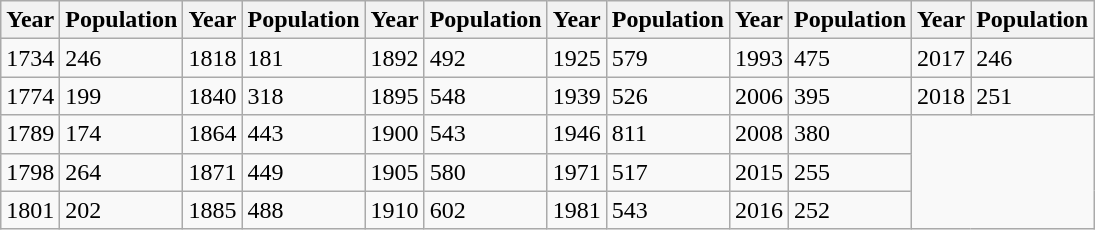<table class="wikitable">
<tr>
<th>Year</th>
<th>Population</th>
<th>Year</th>
<th>Population</th>
<th>Year</th>
<th>Population</th>
<th>Year</th>
<th>Population</th>
<th>Year</th>
<th>Population</th>
<th>Year</th>
<th>Population</th>
</tr>
<tr>
<td>1734</td>
<td>246</td>
<td>1818</td>
<td>181</td>
<td>1892</td>
<td>492</td>
<td>1925</td>
<td>579</td>
<td>1993</td>
<td>475</td>
<td>2017</td>
<td>246</td>
</tr>
<tr>
<td>1774</td>
<td>199</td>
<td>1840</td>
<td>318</td>
<td>1895</td>
<td>548</td>
<td>1939</td>
<td>526</td>
<td>2006</td>
<td>395</td>
<td>2018</td>
<td>251</td>
</tr>
<tr>
<td>1789</td>
<td>174</td>
<td>1864</td>
<td>443</td>
<td>1900</td>
<td>543</td>
<td>1946</td>
<td>811</td>
<td>2008</td>
<td>380</td>
<td colspan="2" rowspan="3"></td>
</tr>
<tr>
<td>1798</td>
<td>264</td>
<td>1871</td>
<td>449</td>
<td>1905</td>
<td>580</td>
<td>1971</td>
<td>517</td>
<td>2015</td>
<td>255</td>
</tr>
<tr>
<td>1801</td>
<td>202</td>
<td>1885</td>
<td>488</td>
<td>1910</td>
<td>602</td>
<td>1981</td>
<td>543</td>
<td>2016</td>
<td>252</td>
</tr>
</table>
